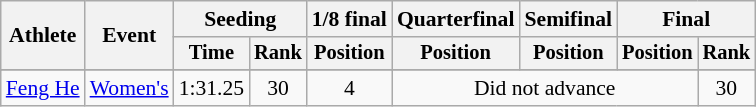<table class=wikitable style=font-size:90%;text-align:center>
<tr>
<th rowspan=2>Athlete</th>
<th rowspan=2>Event</th>
<th colspan=2>Seeding</th>
<th>1/8 final</th>
<th>Quarterfinal</th>
<th>Semifinal</th>
<th colspan=2>Final</th>
</tr>
<tr style=font-size:95%>
<th>Time</th>
<th>Rank</th>
<th>Position</th>
<th>Position</th>
<th>Position</th>
<th>Position</th>
<th>Rank</th>
</tr>
<tr>
</tr>
<tr align=center>
<td align=left><a href='#'>Feng He</a></td>
<td align=left><a href='#'>Women's</a></td>
<td>1:31.25</td>
<td>30</td>
<td>4</td>
<td colspan=3>Did not advance</td>
<td>30</td>
</tr>
</table>
